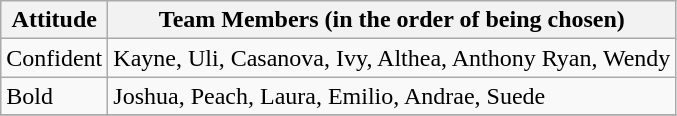<table class="wikitable">
<tr>
<th>Attitude</th>
<th>Team Members (in the order of being chosen)</th>
</tr>
<tr>
<td>Confident</td>
<td>Kayne, Uli, Casanova, Ivy, Althea, Anthony Ryan, Wendy</td>
</tr>
<tr>
<td>Bold</td>
<td>Joshua, Peach, Laura, Emilio, Andrae, Suede</td>
</tr>
<tr>
</tr>
</table>
